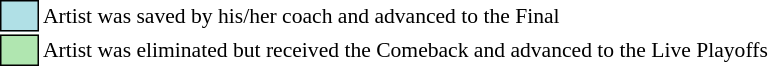<table class="toccolours" style="font-size: 90%; white-space: nowrap;">
<tr>
<td style="background:#b0e0e6; border: 1px solid black;">      </td>
<td style="padding-right: 8px">Artist was saved by his/her coach and advanced to the Final</td>
</tr>
<tr>
<td style="background:#b0e6b0; border:1px solid black;">     </td>
<td>Artist was eliminated but received the Comeback and advanced to the Live Playoffs</td>
</tr>
</table>
